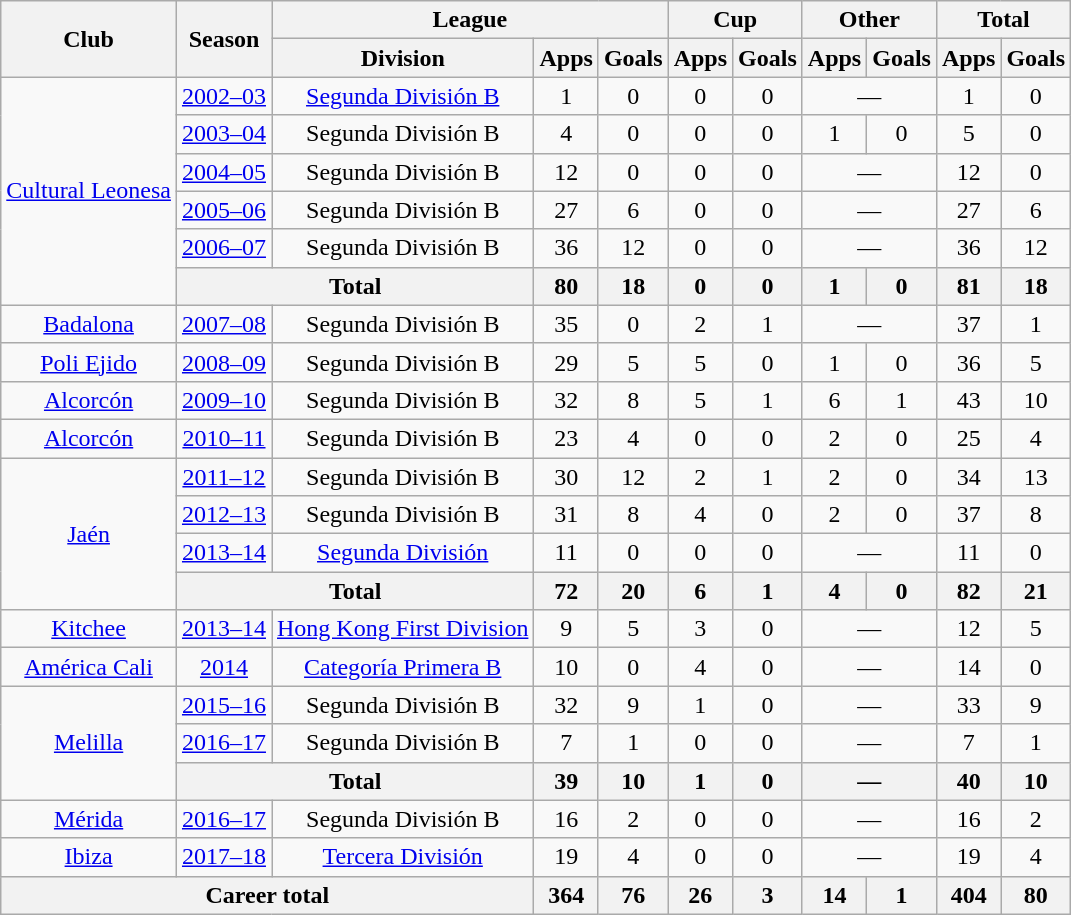<table class="wikitable" style="text-align: center;">
<tr>
<th rowspan="2">Club</th>
<th rowspan="2">Season</th>
<th colspan="3">League</th>
<th colspan="2">Cup</th>
<th colspan="2">Other</th>
<th colspan="2">Total</th>
</tr>
<tr>
<th>Division</th>
<th>Apps</th>
<th>Goals</th>
<th>Apps</th>
<th>Goals</th>
<th>Apps</th>
<th>Goals</th>
<th>Apps</th>
<th>Goals</th>
</tr>
<tr>
<td rowspan="6"><a href='#'>Cultural Leonesa</a></td>
<td><a href='#'>2002–03</a></td>
<td><a href='#'>Segunda División B</a></td>
<td>1</td>
<td>0</td>
<td>0</td>
<td>0</td>
<td colspan="2">—</td>
<td>1</td>
<td>0</td>
</tr>
<tr>
<td><a href='#'>2003–04</a></td>
<td>Segunda División B</td>
<td>4</td>
<td>0</td>
<td>0</td>
<td>0</td>
<td>1</td>
<td>0</td>
<td>5</td>
<td>0</td>
</tr>
<tr>
<td><a href='#'>2004–05</a></td>
<td>Segunda División B</td>
<td>12</td>
<td>0</td>
<td>0</td>
<td>0</td>
<td colspan="2">—</td>
<td>12</td>
<td>0</td>
</tr>
<tr>
<td><a href='#'>2005–06</a></td>
<td>Segunda División B</td>
<td>27</td>
<td>6</td>
<td>0</td>
<td>0</td>
<td colspan="2">—</td>
<td>27</td>
<td>6</td>
</tr>
<tr>
<td><a href='#'>2006–07</a></td>
<td>Segunda División B</td>
<td>36</td>
<td>12</td>
<td>0</td>
<td>0</td>
<td colspan="2">—</td>
<td>36</td>
<td>12</td>
</tr>
<tr>
<th colspan="2">Total</th>
<th>80</th>
<th>18</th>
<th>0</th>
<th>0</th>
<th>1</th>
<th>0</th>
<th>81</th>
<th>18</th>
</tr>
<tr>
<td rowspan="1"><a href='#'>Badalona</a></td>
<td><a href='#'>2007–08</a></td>
<td>Segunda División B</td>
<td>35</td>
<td>0</td>
<td>2</td>
<td>1</td>
<td colspan="2">—</td>
<td>37</td>
<td>1</td>
</tr>
<tr>
<td rowspan="1"><a href='#'>Poli Ejido</a></td>
<td><a href='#'>2008–09</a></td>
<td>Segunda División B</td>
<td>29</td>
<td>5</td>
<td>5</td>
<td>0</td>
<td>1</td>
<td>0</td>
<td>36</td>
<td>5</td>
</tr>
<tr>
<td rowspan="1"><a href='#'>Alcorcón</a></td>
<td><a href='#'>2009–10</a></td>
<td>Segunda División B</td>
<td>32</td>
<td>8</td>
<td>5</td>
<td>1</td>
<td>6</td>
<td>1</td>
<td>43</td>
<td>10</td>
</tr>
<tr>
<td rowspan="1"><a href='#'>Alcorcón</a></td>
<td><a href='#'>2010–11</a></td>
<td>Segunda División B</td>
<td>23</td>
<td>4</td>
<td>0</td>
<td>0</td>
<td>2</td>
<td>0</td>
<td>25</td>
<td>4</td>
</tr>
<tr>
<td rowspan="4"><a href='#'>Jaén</a></td>
<td><a href='#'>2011–12</a></td>
<td>Segunda División B</td>
<td>30</td>
<td>12</td>
<td>2</td>
<td>1</td>
<td>2</td>
<td>0</td>
<td>34</td>
<td>13</td>
</tr>
<tr>
<td><a href='#'>2012–13</a></td>
<td>Segunda División B</td>
<td>31</td>
<td>8</td>
<td>4</td>
<td>0</td>
<td>2</td>
<td>0</td>
<td>37</td>
<td>8</td>
</tr>
<tr>
<td><a href='#'>2013–14</a></td>
<td><a href='#'>Segunda División</a></td>
<td>11</td>
<td>0</td>
<td>0</td>
<td>0</td>
<td colspan="2">—</td>
<td>11</td>
<td>0</td>
</tr>
<tr>
<th colspan="2">Total</th>
<th>72</th>
<th>20</th>
<th>6</th>
<th>1</th>
<th>4</th>
<th>0</th>
<th>82</th>
<th>21</th>
</tr>
<tr>
<td rowspan="1"><a href='#'>Kitchee</a></td>
<td><a href='#'>2013–14</a></td>
<td><a href='#'>Hong Kong First Division</a></td>
<td>9</td>
<td>5</td>
<td>3</td>
<td>0</td>
<td colspan="2">—</td>
<td>12</td>
<td>5</td>
</tr>
<tr>
<td rowspan="1"><a href='#'>América Cali</a></td>
<td><a href='#'>2014</a></td>
<td><a href='#'>Categoría Primera B</a></td>
<td>10</td>
<td>0</td>
<td>4</td>
<td>0</td>
<td colspan="2">—</td>
<td>14</td>
<td>0</td>
</tr>
<tr>
<td rowspan="3"><a href='#'>Melilla</a></td>
<td><a href='#'>2015–16</a></td>
<td>Segunda División B</td>
<td>32</td>
<td>9</td>
<td>1</td>
<td>0</td>
<td colspan="2">—</td>
<td>33</td>
<td>9</td>
</tr>
<tr>
<td><a href='#'>2016–17</a></td>
<td>Segunda División B</td>
<td>7</td>
<td>1</td>
<td>0</td>
<td>0</td>
<td colspan="2">—</td>
<td>7</td>
<td>1</td>
</tr>
<tr>
<th colspan="2">Total</th>
<th>39</th>
<th>10</th>
<th>1</th>
<th>0</th>
<th colspan="2">—</th>
<th>40</th>
<th>10</th>
</tr>
<tr>
<td><a href='#'>Mérida</a></td>
<td><a href='#'>2016–17</a></td>
<td>Segunda División B</td>
<td>16</td>
<td>2</td>
<td>0</td>
<td>0</td>
<td colspan="2">—</td>
<td>16</td>
<td>2</td>
</tr>
<tr>
<td><a href='#'>Ibiza</a></td>
<td><a href='#'>2017–18</a></td>
<td><a href='#'>Tercera División</a></td>
<td>19</td>
<td>4</td>
<td>0</td>
<td>0</td>
<td colspan="2">—</td>
<td>19</td>
<td>4</td>
</tr>
<tr>
<th colspan="3">Career total</th>
<th>364</th>
<th>76</th>
<th>26</th>
<th>3</th>
<th>14</th>
<th>1</th>
<th>404</th>
<th>80</th>
</tr>
</table>
